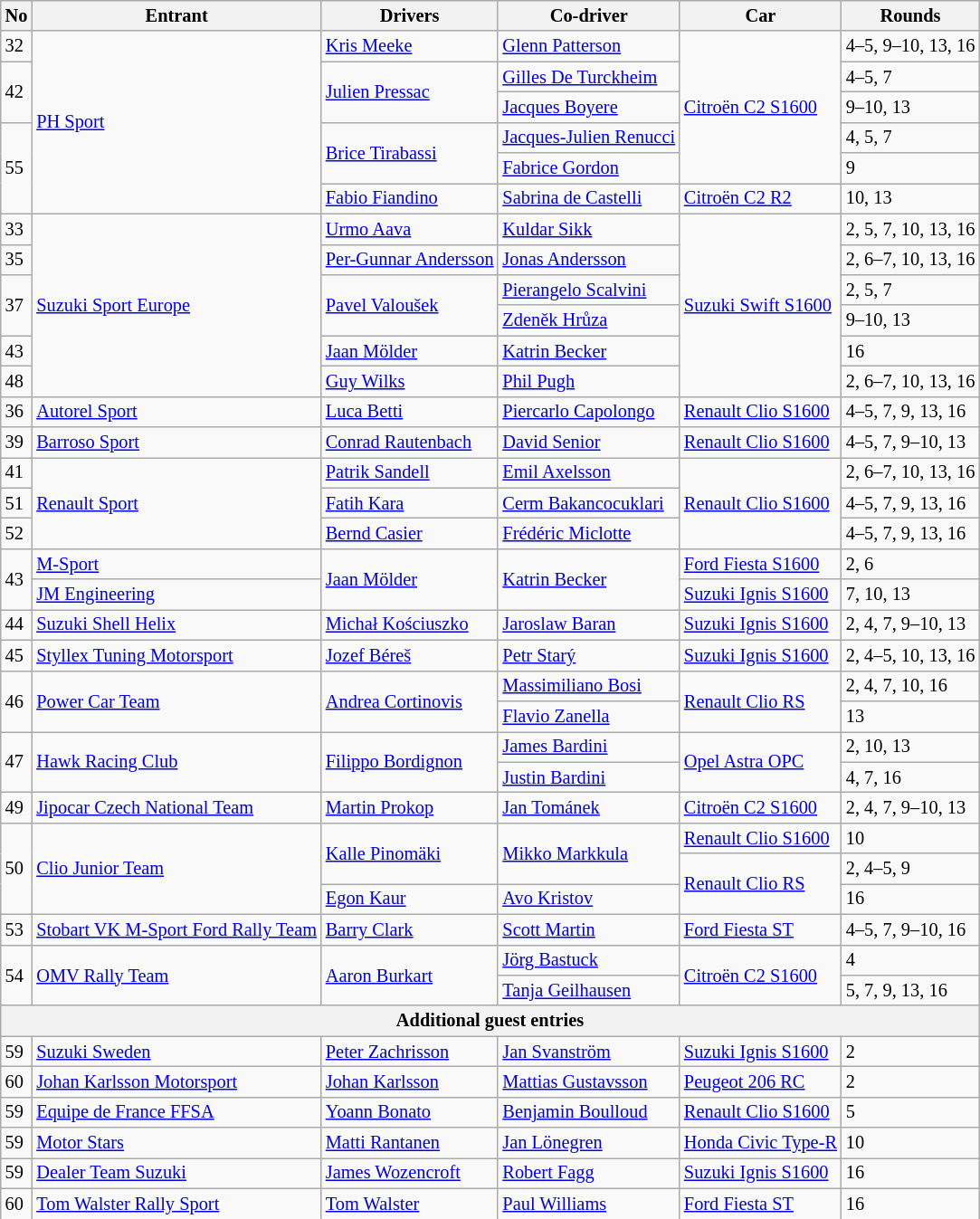<table class="wikitable" style="font-size: 85%">
<tr>
<th>No</th>
<th>Entrant</th>
<th>Drivers</th>
<th>Co-driver</th>
<th>Car</th>
<th>Rounds</th>
</tr>
<tr>
<td>32</td>
<td rowspan=6> <a href='#'>PH Sport</a></td>
<td> <a href='#'>Kris Meeke</a></td>
<td> <a href='#'>Glenn Patterson</a></td>
<td rowspan=5><a href='#'>Citroën C2 S1600</a></td>
<td>4–5, 9–10, 13, 16</td>
</tr>
<tr>
<td rowspan=2>42</td>
<td rowspan=2> <a href='#'>Julien Pressac</a></td>
<td> <a href='#'>Gilles De Turckheim</a></td>
<td>4–5, 7</td>
</tr>
<tr>
<td> <a href='#'>Jacques Boyere</a></td>
<td>9–10, 13</td>
</tr>
<tr>
<td rowspan=3>55</td>
<td rowspan=2> <a href='#'>Brice Tirabassi</a></td>
<td> <a href='#'>Jacques-Julien Renucci</a></td>
<td>4, 5, 7</td>
</tr>
<tr>
<td> <a href='#'>Fabrice Gordon</a></td>
<td>9</td>
</tr>
<tr>
<td> <a href='#'>Fabio Fiandino</a></td>
<td> <a href='#'>Sabrina de Castelli</a></td>
<td><a href='#'>Citroën C2 R2</a></td>
<td>10, 13</td>
</tr>
<tr>
<td>33</td>
<td rowspan=6> <a href='#'>Suzuki Sport Europe</a></td>
<td> <a href='#'>Urmo Aava</a></td>
<td> <a href='#'>Kuldar Sikk</a></td>
<td rowspan=6><a href='#'>Suzuki Swift S1600</a></td>
<td>2, 5, 7, 10, 13, 16</td>
</tr>
<tr>
<td>35</td>
<td> <a href='#'>Per-Gunnar Andersson</a></td>
<td> <a href='#'>Jonas Andersson</a></td>
<td>2, 6–7, 10, 13, 16</td>
</tr>
<tr>
<td rowspan=2>37</td>
<td rowspan=2> <a href='#'>Pavel Valoušek</a></td>
<td> <a href='#'>Pierangelo Scalvini</a></td>
<td>2, 5, 7</td>
</tr>
<tr>
<td> <a href='#'>Zdeněk Hrůza</a></td>
<td>9–10, 13</td>
</tr>
<tr>
<td>43</td>
<td> <a href='#'>Jaan Mölder</a></td>
<td> <a href='#'>Katrin Becker</a></td>
<td>16</td>
</tr>
<tr>
<td>48</td>
<td> <a href='#'>Guy Wilks</a></td>
<td> <a href='#'>Phil Pugh</a></td>
<td>2, 6–7, 10, 13, 16</td>
</tr>
<tr>
<td>36</td>
<td> <a href='#'>Autorel Sport</a></td>
<td> <a href='#'>Luca Betti</a></td>
<td> <a href='#'>Piercarlo Capolongo</a></td>
<td><a href='#'>Renault Clio S1600</a></td>
<td>4–5, 7, 9, 13, 16</td>
</tr>
<tr>
<td>39</td>
<td> <a href='#'>Barroso Sport</a></td>
<td> <a href='#'>Conrad Rautenbach</a></td>
<td> <a href='#'>David Senior</a></td>
<td><a href='#'>Renault Clio S1600</a></td>
<td>4–5, 7, 9–10, 13</td>
</tr>
<tr>
<td>41</td>
<td rowspan=3> <a href='#'>Renault Sport</a></td>
<td> <a href='#'>Patrik Sandell</a></td>
<td> <a href='#'>Emil Axelsson</a></td>
<td rowspan=3><a href='#'>Renault Clio S1600</a></td>
<td>2, 6–7, 10, 13, 16</td>
</tr>
<tr>
<td>51</td>
<td> <a href='#'>Fatih Kara</a></td>
<td> <a href='#'>Cerm Bakancocuklari</a></td>
<td>4–5, 7, 9, 13, 16</td>
</tr>
<tr>
<td>52</td>
<td> <a href='#'>Bernd Casier</a></td>
<td> <a href='#'>Frédéric Miclotte</a></td>
<td>4–5, 7, 9, 13, 16</td>
</tr>
<tr>
<td rowspan=2>43</td>
<td> <a href='#'>M-Sport</a></td>
<td rowspan=2> <a href='#'>Jaan Mölder</a></td>
<td rowspan=2> <a href='#'>Katrin Becker</a></td>
<td><a href='#'>Ford Fiesta S1600</a></td>
<td>2, 6</td>
</tr>
<tr>
<td>  <a href='#'>JM Engineering</a></td>
<td><a href='#'>Suzuki Ignis S1600</a></td>
<td>7, 10, 13</td>
</tr>
<tr>
<td>44</td>
<td> <a href='#'>Suzuki Shell Helix</a></td>
<td> <a href='#'>Michał Kościuszko</a></td>
<td> <a href='#'>Jaroslaw Baran</a></td>
<td><a href='#'>Suzuki Ignis S1600</a></td>
<td>2, 4, 7, 9–10, 13</td>
</tr>
<tr>
<td>45</td>
<td> <a href='#'>Styllex Tuning Motorsport</a></td>
<td> <a href='#'>Jozef Béreš</a></td>
<td> <a href='#'>Petr Starý</a></td>
<td><a href='#'>Suzuki Ignis S1600</a></td>
<td>2, 4–5, 10, 13, 16</td>
</tr>
<tr>
<td rowspan=2>46</td>
<td rowspan=2> <a href='#'>Power Car Team</a></td>
<td rowspan=2> <a href='#'>Andrea Cortinovis</a></td>
<td> <a href='#'>Massimiliano Bosi</a></td>
<td rowspan=2><a href='#'>Renault Clio RS</a></td>
<td>2, 4, 7, 10, 16</td>
</tr>
<tr>
<td> <a href='#'>Flavio Zanella</a></td>
<td>13</td>
</tr>
<tr>
<td rowspan=2>47</td>
<td rowspan=2> <a href='#'>Hawk Racing Club</a></td>
<td rowspan=2> <a href='#'>Filippo Bordignon</a></td>
<td> <a href='#'>James Bardini</a></td>
<td rowspan=2><a href='#'>Opel Astra OPC</a></td>
<td>2, 10, 13</td>
</tr>
<tr>
<td> <a href='#'>Justin Bardini</a></td>
<td>4, 7, 16</td>
</tr>
<tr>
<td>49</td>
<td> <a href='#'>Jipocar Czech National Team</a></td>
<td> <a href='#'>Martin Prokop</a></td>
<td> <a href='#'>Jan Tománek</a></td>
<td><a href='#'>Citroën C2 S1600</a></td>
<td>2, 4, 7, 9–10, 13</td>
</tr>
<tr>
<td rowspan=3>50</td>
<td rowspan=3> <a href='#'>Clio Junior Team</a></td>
<td rowspan=2> <a href='#'>Kalle Pinomäki</a></td>
<td rowspan=2> <a href='#'>Mikko Markkula</a></td>
<td><a href='#'>Renault Clio S1600</a></td>
<td>10</td>
</tr>
<tr>
<td rowspan=2><a href='#'>Renault Clio RS</a></td>
<td>2, 4–5, 9</td>
</tr>
<tr>
<td> <a href='#'>Egon Kaur</a></td>
<td> <a href='#'>Avo Kristov</a></td>
<td>16</td>
</tr>
<tr>
<td>53</td>
<td> <a href='#'>Stobart VK M-Sport Ford Rally Team</a></td>
<td> <a href='#'>Barry Clark</a></td>
<td> <a href='#'>Scott Martin</a></td>
<td><a href='#'>Ford Fiesta ST</a></td>
<td>4–5, 7, 9–10, 16</td>
</tr>
<tr>
<td rowspan=2>54</td>
<td rowspan=2> <a href='#'>OMV Rally Team</a></td>
<td rowspan=2> <a href='#'>Aaron Burkart</a></td>
<td> <a href='#'>Jörg Bastuck</a></td>
<td rowspan=2><a href='#'>Citroën C2 S1600</a></td>
<td>4</td>
</tr>
<tr>
<td> <a href='#'>Tanja Geilhausen</a></td>
<td>5, 7, 9, 13, 16</td>
</tr>
<tr>
<th colspan=6>Additional guest entries</th>
</tr>
<tr>
<td>59</td>
<td> <a href='#'>Suzuki Sweden</a></td>
<td> <a href='#'>Peter Zachrisson</a></td>
<td> <a href='#'>Jan Svanström</a></td>
<td><a href='#'>Suzuki Ignis S1600</a></td>
<td>2</td>
</tr>
<tr>
<td>60</td>
<td> <a href='#'>Johan Karlsson Motorsport</a></td>
<td> <a href='#'>Johan Karlsson</a></td>
<td> <a href='#'>Mattias Gustavsson</a></td>
<td><a href='#'>Peugeot 206 RC</a></td>
<td>2</td>
</tr>
<tr>
<td>59</td>
<td> <a href='#'>Equipe de France FFSA</a></td>
<td> <a href='#'>Yoann Bonato</a></td>
<td> <a href='#'>Benjamin Boulloud</a></td>
<td><a href='#'>Renault Clio S1600</a></td>
<td>5</td>
</tr>
<tr>
<td>59</td>
<td> <a href='#'>Motor Stars</a></td>
<td> <a href='#'>Matti Rantanen</a></td>
<td> <a href='#'>Jan Lönegren</a></td>
<td><a href='#'>Honda Civic Type-R</a></td>
<td>10</td>
</tr>
<tr>
<td>59</td>
<td> <a href='#'>Dealer Team Suzuki</a></td>
<td> <a href='#'>James Wozencroft</a></td>
<td> <a href='#'>Robert Fagg</a></td>
<td><a href='#'>Suzuki Ignis S1600</a></td>
<td>16</td>
</tr>
<tr>
<td>60</td>
<td> <a href='#'>Tom Walster Rally Sport</a></td>
<td> <a href='#'>Tom Walster</a></td>
<td> <a href='#'>Paul Williams</a></td>
<td><a href='#'>Ford Fiesta ST</a></td>
<td>16</td>
</tr>
<tr>
</tr>
</table>
